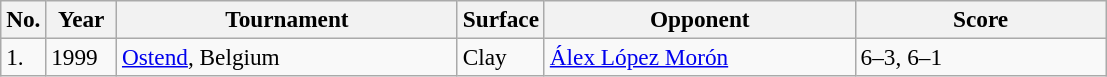<table class="sortable wikitable" style=font-size:97%>
<tr>
<th style="width:20px" class="unsortable">No.</th>
<th style="width:40px">Year</th>
<th style="width:220px">Tournament</th>
<th style="width:50px">Surface</th>
<th style="width:200px">Opponent</th>
<th style="width:160px" class="unsortable">Score</th>
</tr>
<tr>
<td>1.</td>
<td>1999</td>
<td><a href='#'>Ostend</a>, Belgium</td>
<td>Clay</td>
<td> <a href='#'>Álex López Morón</a></td>
<td>6–3, 6–1</td>
</tr>
</table>
